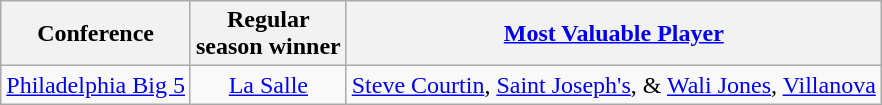<table class="wikitable" style="text-align:center;">
<tr>
<th>Conference</th>
<th>Regular <br> season winner</th>
<th><a href='#'>Most Valuable Player</a></th>
</tr>
<tr>
<td><a href='#'>Philadelphia Big 5</a></td>
<td><a href='#'>La Salle</a></td>
<td><a href='#'>Steve Courtin</a>, <a href='#'>Saint Joseph's</a>, & <a href='#'>Wali Jones</a>, <a href='#'>Villanova</a></td>
</tr>
</table>
